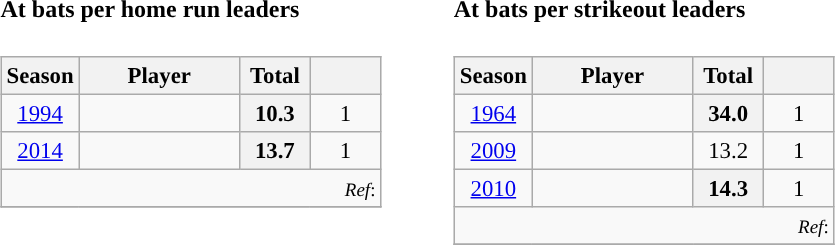<table>
<tr>
<td valign="top"><br><h4>At bats per home run leaders</h4><table class="wikitable sortable"" style="font-size: 95%; text-align:left;">
<tr>
<th width="30">Season</th>
<th width="100">Player</th>
<th width="40">Total</th>
<th width="40"></th>
</tr>
<tr>
<td style="text-align:center"><a href='#'>1994</a></td>
<td align=left></td>
<th>10.3</th>
<td style="text-align:center">1</td>
</tr>
<tr>
<td style="text-align:center"><a href='#'>2014</a></td>
<td align=left></td>
<th>13.7</th>
<td style="text-align:center">1</td>
</tr>
<tr class="sortbottom">
<td colspan="4"; align=right><small><em>Ref</em>:</small></td>
</tr>
<tr>
</tr>
</table>
</td>
<td width="25"> </td>
<td valign="top"><br><h4>At bats per strikeout leaders</h4><table class="wikitable sortable"" style="font-size: 95%; text-align:left;">
<tr>
<th width="30">Season</th>
<th width="100">Player</th>
<th width="40">Total</th>
<th width="40"></th>
</tr>
<tr>
<td style="text-align:center"><a href='#'>1964</a></td>
<td align=left></td>
<th>34.0</th>
<td style="text-align:center">1</td>
</tr>
<tr>
<td style="text-align:center"><a href='#'>2009</a></td>
<td align=left></td>
<td style="text-align:center">13.2</td>
<td style="text-align:center">1</td>
</tr>
<tr>
<td style="text-align:center"><a href='#'>2010</a></td>
<td align=left></td>
<th>14.3</th>
<td style="text-align:center">1</td>
</tr>
<tr class="sortbottom">
<td colspan="4"; align=right><small><em>Ref</em>:</small></td>
</tr>
<tr>
</tr>
</table>
</td>
</tr>
</table>
